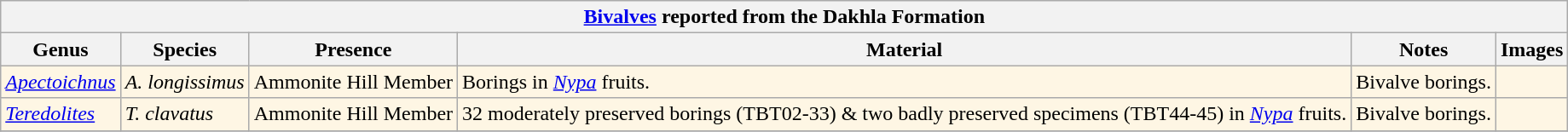<table class="wikitable" align="center">
<tr>
<th colspan="6" align="center"><strong><a href='#'>Bivalves</a> reported from the Dakhla Formation</strong></th>
</tr>
<tr>
<th>Genus</th>
<th>Species</th>
<th>Presence</th>
<th><strong>Material</strong></th>
<th>Notes</th>
<th>Images</th>
</tr>
<tr>
<td style="background:#FEF6E4;"><em><a href='#'>Apectoichnus</a></em></td>
<td style="background:#FEF6E4;"><em>A. longissimus</em></td>
<td style="background:#FEF6E4;">Ammonite Hill Member</td>
<td style="background:#FEF6E4;">Borings in <a href='#'><em>Nypa</em></a> fruits.</td>
<td style="background:#FEF6E4;">Bivalve borings.</td>
<td style="background:#FEF6E4;"></td>
</tr>
<tr>
<td style="background:#FEF6E4;"><em><a href='#'>Teredolites</a></em></td>
<td style="background:#FEF6E4;"><em>T. clavatus</em></td>
<td style="background:#FEF6E4;">Ammonite Hill Member</td>
<td style="background:#FEF6E4;">32 moderately preserved borings (TBT02-33) & two badly preserved specimens (TBT44-45) in <a href='#'><em>Nypa</em></a> fruits.</td>
<td style="background:#FEF6E4;">Bivalve borings.</td>
<td style="background:#FEF6E4;"></td>
</tr>
<tr>
</tr>
</table>
